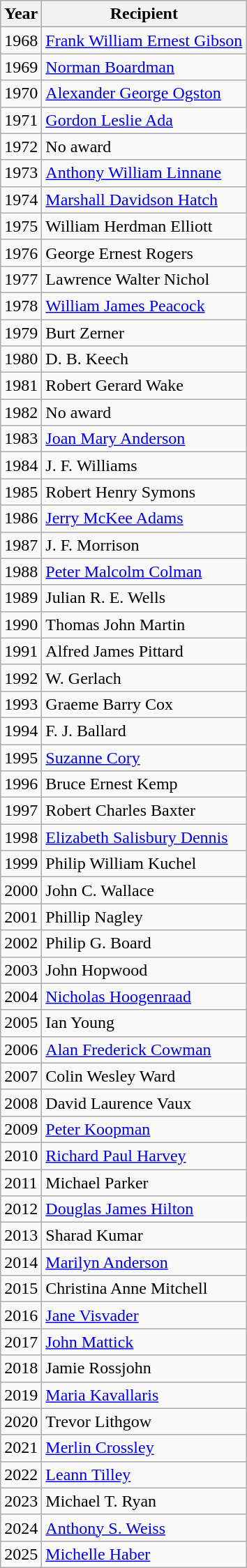<table class="wikitable">
<tr>
<th>Year</th>
<th>Recipient</th>
</tr>
<tr>
<td>1968</td>
<td><a href='#'>Frank William Ernest Gibson</a></td>
</tr>
<tr>
<td>1969</td>
<td><a href='#'>Norman Boardman</a></td>
</tr>
<tr>
<td>1970</td>
<td><a href='#'>Alexander George Ogston</a></td>
</tr>
<tr>
<td>1971</td>
<td><a href='#'>Gordon Leslie Ada</a></td>
</tr>
<tr>
<td>1972</td>
<td>No award</td>
</tr>
<tr>
<td>1973</td>
<td><a href='#'>Anthony William Linnane</a></td>
</tr>
<tr>
<td>1974</td>
<td><a href='#'>Marshall Davidson Hatch</a></td>
</tr>
<tr>
<td>1975</td>
<td>William Herdman Elliott</td>
</tr>
<tr>
<td>1976</td>
<td>George Ernest Rogers</td>
</tr>
<tr>
<td>1977</td>
<td>Lawrence Walter Nichol</td>
</tr>
<tr>
<td>1978</td>
<td><a href='#'>William James Peacock</a></td>
</tr>
<tr>
<td>1979</td>
<td>Burt Zerner</td>
</tr>
<tr>
<td>1980</td>
<td>D. B. Keech</td>
</tr>
<tr>
<td>1981</td>
<td>Robert Gerard Wake</td>
</tr>
<tr>
<td>1982</td>
<td>No award</td>
</tr>
<tr>
<td>1983</td>
<td><a href='#'>Joan Mary Anderson</a></td>
</tr>
<tr>
<td>1984</td>
<td>J. F. Williams</td>
</tr>
<tr>
<td>1985</td>
<td>Robert Henry Symons</td>
</tr>
<tr>
<td>1986</td>
<td><a href='#'>Jerry McKee Adams</a></td>
</tr>
<tr>
<td>1987</td>
<td>J. F. Morrison</td>
</tr>
<tr>
<td>1988</td>
<td><a href='#'>Peter Malcolm Colman</a></td>
</tr>
<tr>
<td>1989</td>
<td>Julian R. E. Wells</td>
</tr>
<tr>
<td>1990</td>
<td>Thomas John Martin</td>
</tr>
<tr>
<td>1991</td>
<td>Alfred James Pittard</td>
</tr>
<tr>
<td>1992</td>
<td>W. Gerlach</td>
</tr>
<tr>
<td>1993</td>
<td>Graeme Barry Cox</td>
</tr>
<tr>
<td>1994</td>
<td>F. J. Ballard</td>
</tr>
<tr>
<td>1995</td>
<td><a href='#'>Suzanne Cory</a></td>
</tr>
<tr>
<td>1996</td>
<td>Bruce Ernest Kemp</td>
</tr>
<tr>
<td>1997</td>
<td>Robert Charles Baxter</td>
</tr>
<tr>
<td>1998</td>
<td><a href='#'>Elizabeth Salisbury Dennis</a></td>
</tr>
<tr>
<td>1999</td>
<td>Philip William Kuchel</td>
</tr>
<tr>
<td>2000</td>
<td>John C. Wallace</td>
</tr>
<tr>
<td>2001</td>
<td>Phillip Nagley</td>
</tr>
<tr>
<td>2002</td>
<td>Philip G. Board</td>
</tr>
<tr>
<td>2003</td>
<td>John Hopwood</td>
</tr>
<tr>
<td>2004</td>
<td><a href='#'>Nicholas Hoogenraad</a></td>
</tr>
<tr>
<td>2005</td>
<td>Ian Young</td>
</tr>
<tr>
<td>2006</td>
<td><a href='#'>Alan Frederick Cowman</a></td>
</tr>
<tr>
<td>2007</td>
<td>Colin Wesley Ward</td>
</tr>
<tr>
<td>2008</td>
<td>David Laurence Vaux</td>
</tr>
<tr>
<td>2009</td>
<td><a href='#'>Peter Koopman</a></td>
</tr>
<tr>
<td>2010</td>
<td><a href='#'>Richard Paul Harvey</a></td>
</tr>
<tr>
<td>2011</td>
<td>Michael Parker</td>
</tr>
<tr>
<td>2012</td>
<td><a href='#'>Douglas James Hilton</a></td>
</tr>
<tr>
<td>2013</td>
<td>Sharad Kumar</td>
</tr>
<tr>
<td>2014</td>
<td><a href='#'>Marilyn Anderson</a></td>
</tr>
<tr>
<td>2015</td>
<td>Christina Anne Mitchell</td>
</tr>
<tr>
<td>2016</td>
<td><a href='#'>Jane Visvader</a></td>
</tr>
<tr>
<td>2017</td>
<td><a href='#'>John Mattick</a></td>
</tr>
<tr>
<td>2018</td>
<td>Jamie Rossjohn</td>
</tr>
<tr>
<td>2019</td>
<td><a href='#'>Maria Kavallaris</a></td>
</tr>
<tr>
<td>2020</td>
<td>Trevor Lithgow</td>
</tr>
<tr>
<td>2021</td>
<td><a href='#'>Merlin Crossley</a></td>
</tr>
<tr>
<td>2022</td>
<td><a href='#'>Leann Tilley</a></td>
</tr>
<tr>
<td>2023</td>
<td>Michael T. Ryan</td>
</tr>
<tr>
<td>2024</td>
<td><a href='#'>Anthony S. Weiss</a></td>
</tr>
<tr>
<td>2025</td>
<td><a href='#'>Michelle Haber</a></td>
</tr>
</table>
